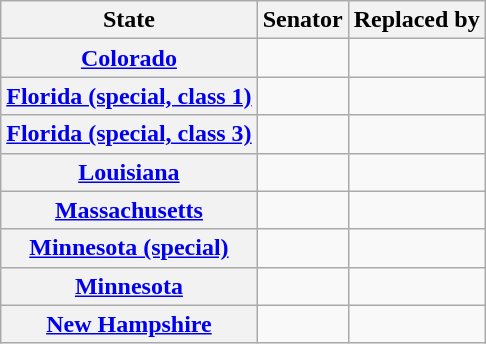<table class="wikitable sortable plainrowheaders">
<tr>
<th scope="col">State</th>
<th scope="col">Senator</th>
<th scope="col">Replaced by</th>
</tr>
<tr>
<th><a href='#'>Colorado</a></th>
<td></td>
<td></td>
</tr>
<tr>
<th><a href='#'>Florida (special, class 1)</a></th>
<td></td>
<td></td>
</tr>
<tr>
<th><a href='#'>Florida (special, class 3)</a></th>
<td></td>
<td></td>
</tr>
<tr>
<th><a href='#'>Louisiana</a></th>
<td></td>
<td></td>
</tr>
<tr>
<th><a href='#'>Massachusetts</a></th>
<td></td>
<td></td>
</tr>
<tr>
<th><a href='#'>Minnesota (special)</a></th>
<td></td>
<td></td>
</tr>
<tr>
<th><a href='#'>Minnesota</a></th>
<td></td>
<td></td>
</tr>
<tr>
<th><a href='#'>New Hampshire</a></th>
<td></td>
<td></td>
</tr>
</table>
